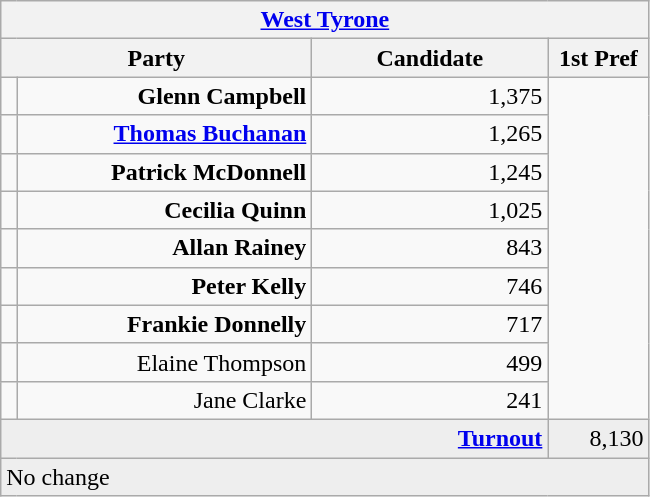<table class="wikitable">
<tr>
<th colspan="4" align="center"><a href='#'>West Tyrone</a></th>
</tr>
<tr>
<th colspan="2" align="center" width=200>Party</th>
<th width=150>Candidate</th>
<th width=60>1st Pref</th>
</tr>
<tr>
<td></td>
<td align="right"><strong>Glenn Campbell</strong></td>
<td align="right">1,375</td>
</tr>
<tr>
<td></td>
<td align="right"><strong><a href='#'>Thomas Buchanan</a></strong></td>
<td align="right">1,265</td>
</tr>
<tr>
<td></td>
<td align="right"><strong>Patrick McDonnell</strong></td>
<td align="right">1,245</td>
</tr>
<tr>
<td></td>
<td align="right"><strong>Cecilia Quinn</strong></td>
<td align="right">1,025</td>
</tr>
<tr>
<td></td>
<td align="right"><strong>Allan Rainey</strong></td>
<td align="right">843</td>
</tr>
<tr>
<td></td>
<td align="right"><strong>Peter Kelly</strong></td>
<td align="right">746</td>
</tr>
<tr>
<td></td>
<td align="right"><strong>Frankie Donnelly</strong></td>
<td align="right">717</td>
</tr>
<tr>
<td></td>
<td align="right">Elaine Thompson</td>
<td align="right">499</td>
</tr>
<tr>
<td></td>
<td align="right">Jane Clarke</td>
<td align="right">241</td>
</tr>
<tr bgcolor="EEEEEE">
<td colspan=3 align="right"><strong><a href='#'>Turnout</a></strong></td>
<td align="right">8,130</td>
</tr>
<tr>
<td colspan=4 bgcolor="EEEEEE">No change</td>
</tr>
</table>
